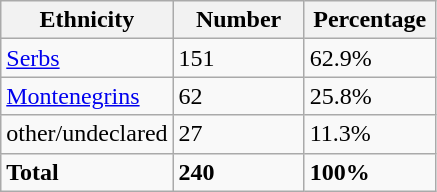<table class="wikitable">
<tr>
<th width="100px">Ethnicity</th>
<th width="80px">Number</th>
<th width="80px">Percentage</th>
</tr>
<tr>
<td><a href='#'>Serbs</a></td>
<td>151</td>
<td>62.9%</td>
</tr>
<tr>
<td><a href='#'>Montenegrins</a></td>
<td>62</td>
<td>25.8%</td>
</tr>
<tr>
<td>other/undeclared</td>
<td>27</td>
<td>11.3%</td>
</tr>
<tr>
<td><strong>Total</strong></td>
<td><strong>240</strong></td>
<td><strong>100%</strong></td>
</tr>
</table>
